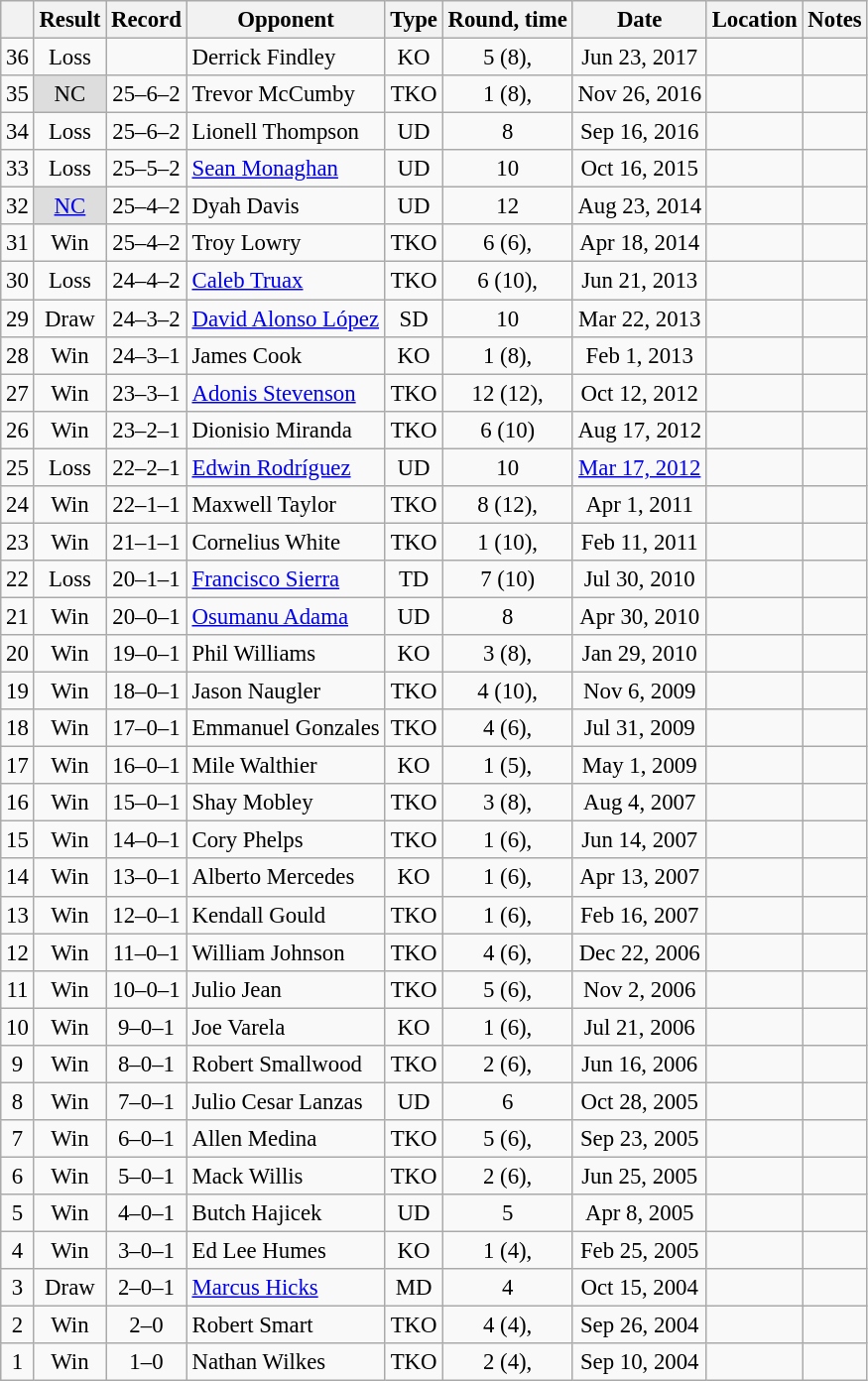<table class="wikitable" style="text-align:center; font-size:95%">
<tr>
<th></th>
<th>Result</th>
<th>Record</th>
<th>Opponent</th>
<th>Type</th>
<th>Round, time</th>
<th>Date</th>
<th>Location</th>
<th>Notes</th>
</tr>
<tr>
<td>36</td>
<td>Loss</td>
<td></td>
<td align=left>Derrick Findley</td>
<td>KO</td>
<td>5 (8), </td>
<td>Jun 23, 2017</td>
<td align=left></td>
<td></td>
</tr>
<tr>
<td>35</td>
<td style="background:#DDD">NC</td>
<td>25–6–2 </td>
<td align=left>Trevor McCumby</td>
<td>TKO</td>
<td>1 (8), </td>
<td>Nov 26, 2016</td>
<td align=left></td>
<td align=left></td>
</tr>
<tr>
<td>34</td>
<td>Loss</td>
<td>25–6–2 </td>
<td align=left>Lionell Thompson</td>
<td>UD</td>
<td>8</td>
<td>Sep 16, 2016</td>
<td align=left></td>
<td></td>
</tr>
<tr>
<td>33</td>
<td>Loss</td>
<td>25–5–2 </td>
<td align=left><a href='#'>Sean Monaghan</a></td>
<td>UD</td>
<td>10</td>
<td>Oct 16, 2015</td>
<td align=left></td>
<td align=left></td>
</tr>
<tr>
<td>32</td>
<td style="background:#DDD"><a href='#'>NC</a></td>
<td>25–4–2 </td>
<td align=left>Dyah Davis</td>
<td>UD</td>
<td>12</td>
<td>Aug 23, 2014</td>
<td align=left></td>
<td align=left></td>
</tr>
<tr>
<td>31</td>
<td>Win</td>
<td>25–4–2</td>
<td align=left>Troy Lowry</td>
<td>TKO</td>
<td>6 (6), </td>
<td>Apr 18, 2014</td>
<td align=left></td>
<td></td>
</tr>
<tr>
<td>30</td>
<td>Loss</td>
<td>24–4–2</td>
<td align=left><a href='#'>Caleb Truax</a></td>
<td>TKO</td>
<td>6 (10), </td>
<td>Jun 21, 2013</td>
<td align=left></td>
<td></td>
</tr>
<tr>
<td>29</td>
<td>Draw</td>
<td>24–3–2</td>
<td align=left><a href='#'>David Alonso López</a></td>
<td>SD</td>
<td>10</td>
<td>Mar 22, 2013</td>
<td align=left></td>
<td></td>
</tr>
<tr>
<td>28</td>
<td>Win</td>
<td>24–3–1</td>
<td align=left>James Cook</td>
<td>KO</td>
<td>1 (8), </td>
<td>Feb 1, 2013</td>
<td align=left></td>
<td></td>
</tr>
<tr>
<td>27</td>
<td>Win</td>
<td>23–3–1</td>
<td align=left><a href='#'>Adonis Stevenson</a></td>
<td>TKO</td>
<td>12 (12), </td>
<td>Oct 12, 2012</td>
<td align=left></td>
<td align=left></td>
</tr>
<tr>
<td>26</td>
<td>Win</td>
<td>23–2–1</td>
<td align=left>Dionisio Miranda</td>
<td>TKO</td>
<td>6 (10)</td>
<td>Aug 17, 2012</td>
<td align=left></td>
<td></td>
</tr>
<tr>
<td>25</td>
<td>Loss</td>
<td>22–2–1</td>
<td align=left><a href='#'>Edwin Rodríguez</a></td>
<td>UD</td>
<td>10</td>
<td><a href='#'>Mar 17, 2012</a></td>
<td align=left></td>
<td></td>
</tr>
<tr>
<td>24</td>
<td>Win</td>
<td>22–1–1</td>
<td align=left>Maxwell Taylor</td>
<td>TKO</td>
<td>8 (12), </td>
<td>Apr 1, 2011</td>
<td align=left></td>
<td align=left></td>
</tr>
<tr>
<td>23</td>
<td>Win</td>
<td>21–1–1</td>
<td align=left>Cornelius White</td>
<td>TKO</td>
<td>1 (10), </td>
<td>Feb 11, 2011</td>
<td align=left></td>
<td></td>
</tr>
<tr>
<td>22</td>
<td>Loss</td>
<td>20–1–1</td>
<td align=left><a href='#'>Francisco Sierra</a></td>
<td>TD</td>
<td>7 (10)</td>
<td>Jul 30, 2010</td>
<td align=left></td>
<td align=left></td>
</tr>
<tr>
<td>21</td>
<td>Win</td>
<td>20–0–1</td>
<td align=left><a href='#'>Osumanu Adama</a></td>
<td>UD</td>
<td>8</td>
<td>Apr 30, 2010</td>
<td align=left></td>
<td></td>
</tr>
<tr>
<td>20</td>
<td>Win</td>
<td>19–0–1</td>
<td align=left>Phil Williams</td>
<td>KO</td>
<td>3 (8), </td>
<td>Jan 29, 2010</td>
<td align=left></td>
<td></td>
</tr>
<tr>
<td>19</td>
<td>Win</td>
<td>18–0–1</td>
<td align=left>Jason Naugler</td>
<td>TKO</td>
<td>4 (10), </td>
<td>Nov 6, 2009</td>
<td align=left></td>
<td></td>
</tr>
<tr>
<td>18</td>
<td>Win</td>
<td>17–0–1</td>
<td align=left>Emmanuel Gonzales</td>
<td>TKO</td>
<td>4 (6), </td>
<td>Jul 31, 2009</td>
<td align=left></td>
<td></td>
</tr>
<tr>
<td>17</td>
<td>Win</td>
<td>16–0–1</td>
<td align=left>Mile Walthier</td>
<td>KO</td>
<td>1 (5), </td>
<td>May 1, 2009</td>
<td align=left></td>
<td></td>
</tr>
<tr>
<td>16</td>
<td>Win</td>
<td>15–0–1</td>
<td align=left>Shay Mobley</td>
<td>TKO</td>
<td>3 (8), </td>
<td>Aug 4, 2007</td>
<td align=left></td>
<td></td>
</tr>
<tr>
<td>15</td>
<td>Win</td>
<td>14–0–1</td>
<td align=left>Cory Phelps</td>
<td>TKO</td>
<td>1 (6), </td>
<td>Jun 14, 2007</td>
<td align=left></td>
<td></td>
</tr>
<tr>
<td>14</td>
<td>Win</td>
<td>13–0–1</td>
<td align=left>Alberto Mercedes</td>
<td>KO</td>
<td>1 (6), </td>
<td>Apr 13, 2007</td>
<td align=left></td>
<td></td>
</tr>
<tr>
<td>13</td>
<td>Win</td>
<td>12–0–1</td>
<td align=left>Kendall Gould</td>
<td>TKO</td>
<td>1 (6), </td>
<td>Feb 16, 2007</td>
<td align=left></td>
<td></td>
</tr>
<tr>
<td>12</td>
<td>Win</td>
<td>11–0–1</td>
<td align=left>William Johnson</td>
<td>TKO</td>
<td>4 (6), </td>
<td>Dec 22, 2006</td>
<td align=left></td>
<td></td>
</tr>
<tr>
<td>11</td>
<td>Win</td>
<td>10–0–1</td>
<td align=left>Julio Jean</td>
<td>TKO</td>
<td>5 (6), </td>
<td>Nov 2, 2006</td>
<td align=left></td>
<td></td>
</tr>
<tr>
<td>10</td>
<td>Win</td>
<td>9–0–1</td>
<td align=left>Joe Varela</td>
<td>KO</td>
<td>1 (6), </td>
<td>Jul 21, 2006</td>
<td align=left></td>
<td></td>
</tr>
<tr>
<td>9</td>
<td>Win</td>
<td>8–0–1</td>
<td align=left>Robert Smallwood</td>
<td>TKO</td>
<td>2 (6), </td>
<td>Jun 16, 2006</td>
<td align=left></td>
<td></td>
</tr>
<tr>
<td>8</td>
<td>Win</td>
<td>7–0–1</td>
<td align=left>Julio Cesar Lanzas</td>
<td>UD</td>
<td>6</td>
<td>Oct 28, 2005</td>
<td align=left></td>
<td></td>
</tr>
<tr>
<td>7</td>
<td>Win</td>
<td>6–0–1</td>
<td align=left>Allen Medina</td>
<td>TKO</td>
<td>5 (6), </td>
<td>Sep 23, 2005</td>
<td align=left></td>
<td></td>
</tr>
<tr>
<td>6</td>
<td>Win</td>
<td>5–0–1</td>
<td align=left>Mack Willis</td>
<td>TKO</td>
<td>2 (6), </td>
<td>Jun 25, 2005</td>
<td align=left></td>
<td></td>
</tr>
<tr>
<td>5</td>
<td>Win</td>
<td>4–0–1</td>
<td align=left>Butch Hajicek</td>
<td>UD</td>
<td>5</td>
<td>Apr 8, 2005</td>
<td align=left></td>
<td></td>
</tr>
<tr>
<td>4</td>
<td>Win</td>
<td>3–0–1</td>
<td align=left>Ed Lee Humes</td>
<td>KO</td>
<td>1 (4), </td>
<td>Feb 25, 2005</td>
<td align=left></td>
<td></td>
</tr>
<tr>
<td>3</td>
<td>Draw</td>
<td>2–0–1</td>
<td align=left><a href='#'>Marcus Hicks</a></td>
<td>MD</td>
<td>4</td>
<td>Oct 15, 2004</td>
<td align=left></td>
<td></td>
</tr>
<tr>
<td>2</td>
<td>Win</td>
<td>2–0</td>
<td align=left>Robert Smart</td>
<td>TKO</td>
<td>4 (4), </td>
<td>Sep 26, 2004</td>
<td align=left></td>
<td></td>
</tr>
<tr>
<td>1</td>
<td>Win</td>
<td>1–0</td>
<td align=left>Nathan Wilkes</td>
<td>TKO</td>
<td>2 (4), </td>
<td>Sep 10, 2004</td>
<td align=left></td>
<td></td>
</tr>
</table>
